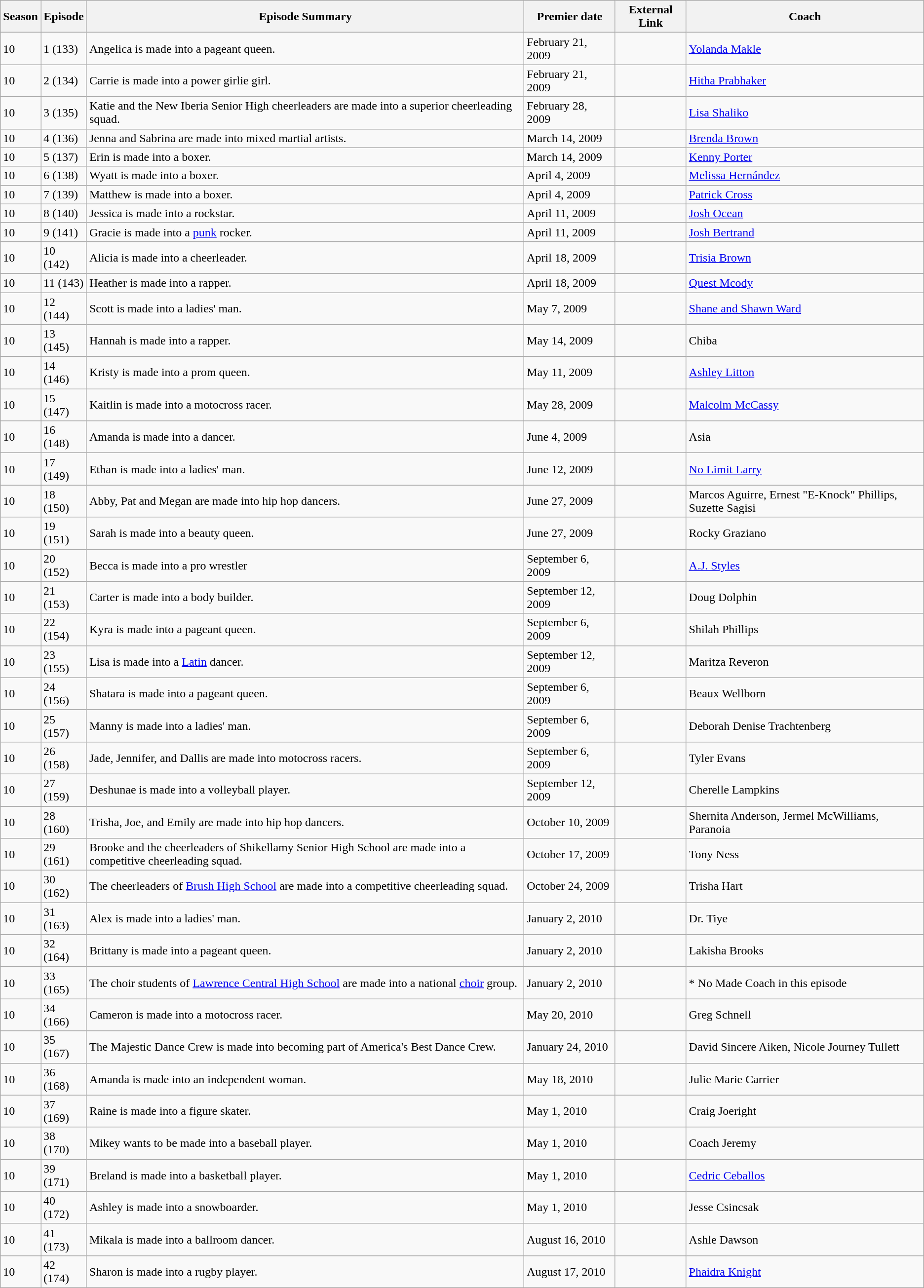<table class="wikitable">
<tr>
<th>Season</th>
<th>Episode</th>
<th>Episode Summary</th>
<th>Premier date</th>
<th>External Link</th>
<th>Coach</th>
</tr>
<tr>
<td>10</td>
<td>1 (133)</td>
<td>Angelica is made into a pageant queen.</td>
<td>February 21, 2009</td>
<td></td>
<td><a href='#'>Yolanda Makle</a></td>
</tr>
<tr>
<td>10</td>
<td>2 (134)</td>
<td>Carrie is made into a power girlie girl.</td>
<td>February 21, 2009</td>
<td></td>
<td><a href='#'>Hitha Prabhaker</a></td>
</tr>
<tr>
<td>10</td>
<td>3 (135)</td>
<td>Katie and the New Iberia Senior High cheerleaders are made into a superior cheerleading squad.</td>
<td>February 28, 2009</td>
<td></td>
<td><a href='#'>Lisa Shaliko</a></td>
</tr>
<tr>
<td>10</td>
<td>4 (136)</td>
<td>Jenna and Sabrina are made into mixed martial artists.</td>
<td>March 14, 2009</td>
<td></td>
<td><a href='#'>Brenda Brown</a></td>
</tr>
<tr>
<td>10</td>
<td>5 (137)</td>
<td>Erin is made into a boxer.</td>
<td>March 14, 2009</td>
<td></td>
<td><a href='#'>Kenny Porter</a></td>
</tr>
<tr>
<td>10</td>
<td>6 (138)</td>
<td>Wyatt is made into a boxer.</td>
<td>April 4, 2009</td>
<td></td>
<td><a href='#'>Melissa Hernández</a></td>
</tr>
<tr>
<td>10</td>
<td>7 (139)</td>
<td>Matthew is made into a boxer.</td>
<td>April 4, 2009</td>
<td></td>
<td><a href='#'>Patrick Cross</a></td>
</tr>
<tr>
<td>10</td>
<td>8 (140)</td>
<td>Jessica is made into a rockstar.</td>
<td>April 11, 2009</td>
<td></td>
<td><a href='#'>Josh Ocean</a></td>
</tr>
<tr>
<td>10</td>
<td>9 (141)</td>
<td>Gracie is made into a <a href='#'>punk</a> rocker.</td>
<td>April 11, 2009</td>
<td></td>
<td><a href='#'>Josh Bertrand</a></td>
</tr>
<tr>
<td>10</td>
<td>10 (142)</td>
<td>Alicia is made into a cheerleader.</td>
<td>April 18, 2009</td>
<td></td>
<td><a href='#'>Trisia Brown</a></td>
</tr>
<tr>
<td>10</td>
<td>11 (143)</td>
<td>Heather is made into a rapper.</td>
<td>April 18, 2009</td>
<td></td>
<td><a href='#'>Quest Mcody</a></td>
</tr>
<tr>
<td>10</td>
<td>12 (144)</td>
<td>Scott is made into a ladies' man.</td>
<td>May 7, 2009</td>
<td></td>
<td><a href='#'>Shane and Shawn Ward</a></td>
</tr>
<tr>
<td>10</td>
<td>13 (145)</td>
<td>Hannah is made into a rapper.</td>
<td>May 14, 2009</td>
<td></td>
<td>Chiba</td>
</tr>
<tr>
<td>10</td>
<td>14 (146)</td>
<td>Kristy is made into a prom queen.</td>
<td>May 11, 2009</td>
<td></td>
<td><a href='#'>Ashley Litton</a></td>
</tr>
<tr>
<td>10</td>
<td>15 (147)</td>
<td>Kaitlin is made into a motocross racer.</td>
<td>May 28, 2009</td>
<td></td>
<td><a href='#'>Malcolm McCassy</a></td>
</tr>
<tr>
<td>10</td>
<td>16 (148)</td>
<td>Amanda is made into a dancer.</td>
<td>June 4, 2009</td>
<td></td>
<td>Asia</td>
</tr>
<tr>
<td>10</td>
<td>17 (149)</td>
<td>Ethan is made into a ladies' man.</td>
<td>June 12, 2009</td>
<td></td>
<td><a href='#'>No Limit Larry</a></td>
</tr>
<tr>
<td>10</td>
<td>18 (150)</td>
<td>Abby, Pat and Megan are made into hip hop dancers.</td>
<td>June 27, 2009</td>
<td></td>
<td>Marcos Aguirre, Ernest "E-Knock" Phillips, Suzette Sagisi</td>
</tr>
<tr>
<td>10</td>
<td>19 (151)</td>
<td>Sarah is made into a beauty queen.</td>
<td>June 27, 2009</td>
<td></td>
<td>Rocky Graziano</td>
</tr>
<tr Final episode with Racheal>
<td>10</td>
<td>20 (152)</td>
<td>Becca is made into a pro wrestler</td>
<td>September 6, 2009</td>
<td></td>
<td><a href='#'>A.J. Styles</a></td>
</tr>
<tr>
<td>10</td>
<td>21 (153)</td>
<td>Carter is made into a body builder.</td>
<td>September 12, 2009</td>
<td></td>
<td>Doug Dolphin</td>
</tr>
<tr>
<td>10</td>
<td>22 (154)</td>
<td>Kyra is made into a pageant queen.</td>
<td>September 6, 2009</td>
<td></td>
<td>Shilah Phillips</td>
</tr>
<tr>
<td>10</td>
<td>23 (155)</td>
<td>Lisa is made into a <a href='#'>Latin</a> dancer.</td>
<td>September 12, 2009</td>
<td></td>
<td>Maritza Reveron</td>
</tr>
<tr>
<td>10</td>
<td>24 (156)</td>
<td>Shatara is made into a pageant queen.</td>
<td>September 6, 2009</td>
<td></td>
<td>Beaux Wellborn</td>
</tr>
<tr>
<td>10</td>
<td>25 (157)</td>
<td>Manny is made into a ladies' man.</td>
<td>September 6, 2009</td>
<td></td>
<td>Deborah Denise Trachtenberg</td>
</tr>
<tr>
<td>10</td>
<td>26 (158)</td>
<td>Jade, Jennifer, and Dallis are made into motocross racers.</td>
<td>September 6, 2009</td>
<td></td>
<td>Tyler Evans</td>
</tr>
<tr>
<td>10</td>
<td>27 (159)</td>
<td>Deshunae is made into a volleyball player.</td>
<td>September 12, 2009</td>
<td></td>
<td>Cherelle Lampkins</td>
</tr>
<tr>
<td>10</td>
<td>28 (160)</td>
<td>Trisha, Joe, and Emily are made into hip hop dancers.</td>
<td>October 10, 2009</td>
<td></td>
<td>Shernita Anderson, Jermel McWilliams, Paranoia</td>
</tr>
<tr>
<td>10</td>
<td>29 (161)</td>
<td>Brooke and the cheerleaders of Shikellamy Senior High School are made into a competitive cheerleading squad.</td>
<td>October 17, 2009</td>
<td></td>
<td>Tony Ness</td>
</tr>
<tr>
<td>10</td>
<td>30 (162)</td>
<td>The cheerleaders of <a href='#'>Brush High School</a> are made into a competitive cheerleading squad.</td>
<td>October 24, 2009</td>
<td></td>
<td>Trisha Hart</td>
</tr>
<tr>
<td>10</td>
<td>31 (163)</td>
<td>Alex is made into a ladies' man.</td>
<td>January 2, 2010</td>
<td></td>
<td>Dr. Tiye</td>
</tr>
<tr>
<td>10</td>
<td>32 (164)</td>
<td>Brittany is made into a pageant queen.</td>
<td>January 2, 2010</td>
<td></td>
<td>Lakisha Brooks</td>
</tr>
<tr>
<td>10</td>
<td>33 (165)</td>
<td>The choir students of <a href='#'>Lawrence Central High School</a> are made into a national <a href='#'>choir</a> group.</td>
<td>January 2, 2010</td>
<td></td>
<td>* No Made Coach in this episode</td>
</tr>
<tr>
<td>10</td>
<td>34 (166)</td>
<td>Cameron is made into a motocross racer.</td>
<td>May 20, 2010</td>
<td></td>
<td>Greg Schnell</td>
</tr>
<tr>
<td>10</td>
<td>35 (167)</td>
<td>The Majestic Dance Crew is made into becoming part of America's Best Dance Crew.</td>
<td>January 24, 2010</td>
<td></td>
<td>David Sincere Aiken, Nicole Journey Tullett</td>
</tr>
<tr>
<td>10</td>
<td>36 (168)</td>
<td>Amanda is made into an independent woman.</td>
<td>May 18, 2010</td>
<td></td>
<td>Julie Marie Carrier</td>
</tr>
<tr>
<td>10</td>
<td>37 (169)</td>
<td>Raine is made into a figure skater.</td>
<td>May 1, 2010</td>
<td></td>
<td>Craig Joeright</td>
</tr>
<tr>
<td>10</td>
<td>38 (170)</td>
<td>Mikey wants to be made into a baseball player.</td>
<td>May 1, 2010</td>
<td></td>
<td>Coach Jeremy</td>
</tr>
<tr>
<td>10</td>
<td>39 (171)</td>
<td>Breland is made into a basketball player.</td>
<td>May 1, 2010</td>
<td></td>
<td><a href='#'>Cedric Ceballos</a></td>
</tr>
<tr>
<td>10</td>
<td>40 (172)</td>
<td>Ashley is made into a snowboarder.</td>
<td>May 1, 2010</td>
<td></td>
<td>Jesse Csincsak</td>
</tr>
<tr>
<td>10</td>
<td>41 (173)</td>
<td>Mikala is made into a ballroom dancer.</td>
<td>August 16, 2010</td>
<td></td>
<td>Ashle Dawson</td>
</tr>
<tr>
<td>10</td>
<td>42 (174)</td>
<td>Sharon is made into a rugby player.</td>
<td>August 17, 2010</td>
<td></td>
<td><a href='#'>Phaidra Knight</a></td>
</tr>
</table>
